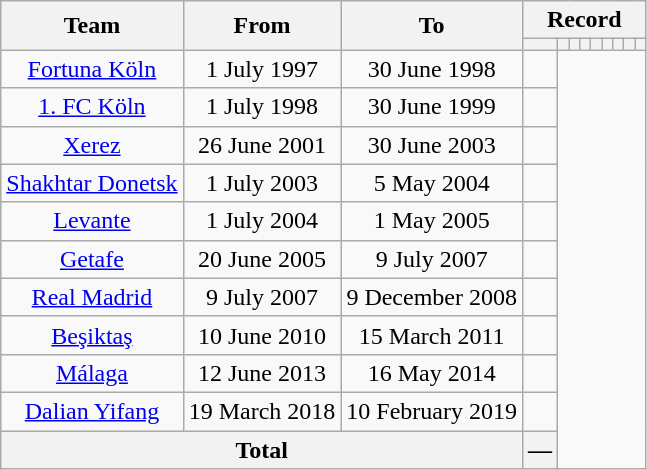<table class="wikitable" style="text-align: center">
<tr>
<th rowspan=2>Team</th>
<th rowspan=2>From</th>
<th rowspan=2>To</th>
<th colspan=9>Record</th>
</tr>
<tr>
<th></th>
<th></th>
<th></th>
<th></th>
<th></th>
<th></th>
<th></th>
<th></th>
<th></th>
</tr>
<tr>
<td><a href='#'>Fortuna Köln</a></td>
<td>1 July 1997</td>
<td>30 June 1998<br></td>
<td></td>
</tr>
<tr>
<td><a href='#'>1. FC Köln</a></td>
<td>1 July 1998</td>
<td>30 June 1999<br></td>
<td></td>
</tr>
<tr>
<td><a href='#'>Xerez</a></td>
<td>26 June 2001</td>
<td>30 June 2003<br></td>
<td></td>
</tr>
<tr>
<td><a href='#'>Shakhtar Donetsk</a></td>
<td>1 July 2003</td>
<td>5 May 2004<br></td>
<td></td>
</tr>
<tr>
<td><a href='#'>Levante</a></td>
<td>1 July 2004</td>
<td>1 May 2005<br></td>
<td></td>
</tr>
<tr>
<td><a href='#'>Getafe</a></td>
<td>20 June 2005</td>
<td>9 July 2007<br></td>
<td></td>
</tr>
<tr>
<td><a href='#'>Real Madrid</a></td>
<td>9 July 2007</td>
<td>9 December 2008<br></td>
<td></td>
</tr>
<tr>
<td><a href='#'>Beşiktaş</a></td>
<td>10 June 2010</td>
<td>15 March 2011<br></td>
<td></td>
</tr>
<tr>
<td><a href='#'>Málaga</a></td>
<td>12 June 2013</td>
<td>16 May 2014<br></td>
<td></td>
</tr>
<tr>
<td><a href='#'>Dalian Yifang</a></td>
<td>19 March 2018</td>
<td>10 February 2019<br></td>
<td></td>
</tr>
<tr>
<th colspan="3">Total<br></th>
<th>—</th>
</tr>
</table>
